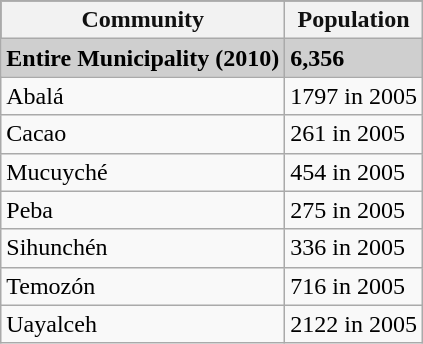<table class="wikitable">
<tr style="background:#111111; color:#111111;">
<th><strong>Community</strong></th>
<th><strong>Population</strong></th>
</tr>
<tr style="background:#CFCFCF;">
<td><strong>Entire Municipality (2010)</strong></td>
<td><strong>6,356</strong></td>
</tr>
<tr>
<td>Abalá</td>
<td>1797 in 2005</td>
</tr>
<tr>
<td>Cacao</td>
<td>261 in 2005</td>
</tr>
<tr>
<td>Mucuyché</td>
<td>454 in 2005</td>
</tr>
<tr>
<td>Peba</td>
<td>275 in 2005</td>
</tr>
<tr>
<td>Sihunchén</td>
<td>336 in 2005</td>
</tr>
<tr>
<td>Temozón</td>
<td>716 in 2005</td>
</tr>
<tr>
<td>Uayalceh</td>
<td>2122 in 2005</td>
</tr>
</table>
